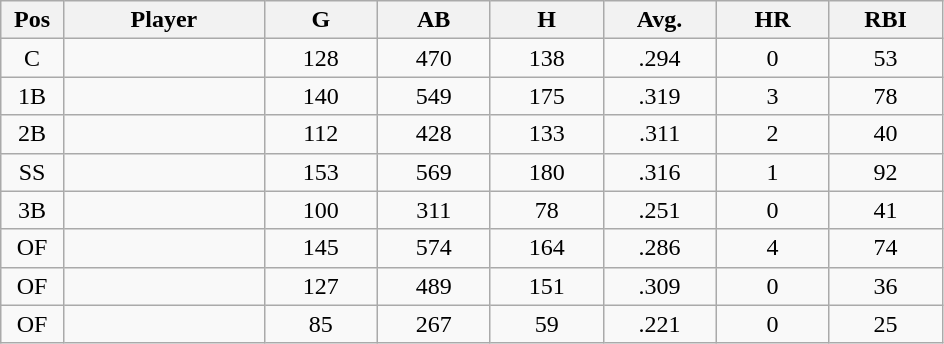<table class="wikitable sortable">
<tr>
<th bgcolor="#DDDDFF" width="5%">Pos</th>
<th bgcolor="#DDDDFF" width="16%">Player</th>
<th bgcolor="#DDDDFF" width="9%">G</th>
<th bgcolor="#DDDDFF" width="9%">AB</th>
<th bgcolor="#DDDDFF" width="9%">H</th>
<th bgcolor="#DDDDFF" width="9%">Avg.</th>
<th bgcolor="#DDDDFF" width="9%">HR</th>
<th bgcolor="#DDDDFF" width="9%">RBI</th>
</tr>
<tr align="center">
<td>C</td>
<td></td>
<td>128</td>
<td>470</td>
<td>138</td>
<td>.294</td>
<td>0</td>
<td>53</td>
</tr>
<tr align="center">
<td>1B</td>
<td></td>
<td>140</td>
<td>549</td>
<td>175</td>
<td>.319</td>
<td>3</td>
<td>78</td>
</tr>
<tr align="center">
<td>2B</td>
<td></td>
<td>112</td>
<td>428</td>
<td>133</td>
<td>.311</td>
<td>2</td>
<td>40</td>
</tr>
<tr align="center">
<td>SS</td>
<td></td>
<td>153</td>
<td>569</td>
<td>180</td>
<td>.316</td>
<td>1</td>
<td>92</td>
</tr>
<tr align="center">
<td>3B</td>
<td></td>
<td>100</td>
<td>311</td>
<td>78</td>
<td>.251</td>
<td>0</td>
<td>41</td>
</tr>
<tr align="center">
<td>OF</td>
<td></td>
<td>145</td>
<td>574</td>
<td>164</td>
<td>.286</td>
<td>4</td>
<td>74</td>
</tr>
<tr align="center">
<td>OF</td>
<td></td>
<td>127</td>
<td>489</td>
<td>151</td>
<td>.309</td>
<td>0</td>
<td>36</td>
</tr>
<tr align="center">
<td>OF</td>
<td></td>
<td>85</td>
<td>267</td>
<td>59</td>
<td>.221</td>
<td>0</td>
<td>25</td>
</tr>
</table>
